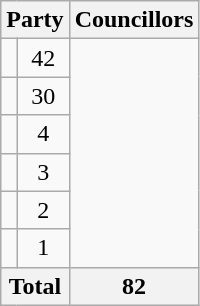<table class="wikitable">
<tr>
<th colspan=2>Party</th>
<th>Councillors</th>
</tr>
<tr>
<td></td>
<td align=center>42</td>
</tr>
<tr>
<td></td>
<td align=center>30</td>
</tr>
<tr>
<td></td>
<td align=center>4</td>
</tr>
<tr>
<td></td>
<td align=center>3</td>
</tr>
<tr>
<td></td>
<td align=center>2</td>
</tr>
<tr>
<td></td>
<td align=center>1</td>
</tr>
<tr>
<th colspan=2>Total</th>
<th align=center>82</th>
</tr>
</table>
